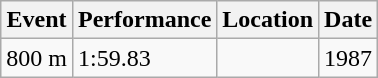<table class=wikitable>
<tr>
<th scope="col">Event</th>
<th scope="col">Performance</th>
<th scope="col">Location</th>
<th scope="col">Date</th>
</tr>
<tr>
<td>800 m</td>
<td>1:59.83</td>
<td></td>
<td>1987</td>
</tr>
</table>
